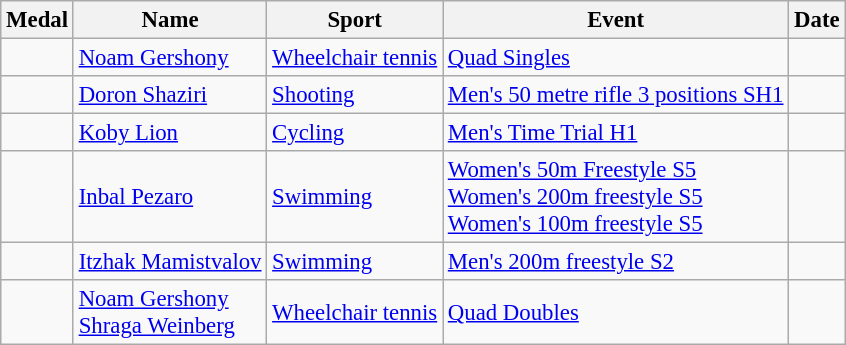<table class="wikitable sortable" style="font-size: 95%">
<tr>
<th>Medal</th>
<th>Name</th>
<th>Sport</th>
<th>Event</th>
<th>Date</th>
</tr>
<tr>
<td></td>
<td><a href='#'>Noam Gershony</a></td>
<td><a href='#'>Wheelchair tennis</a></td>
<td><a href='#'>Quad Singles</a></td>
<td></td>
</tr>
<tr>
<td></td>
<td><a href='#'>Doron Shaziri</a></td>
<td><a href='#'>Shooting</a></td>
<td><a href='#'>Men's 50 metre rifle 3 positions SH1</a></td>
<td></td>
</tr>
<tr>
<td></td>
<td><a href='#'>Koby Lion</a></td>
<td><a href='#'>Cycling</a></td>
<td><a href='#'>Men's Time Trial H1</a></td>
<td></td>
</tr>
<tr>
<td> <br>   <br>  </td>
<td><a href='#'>Inbal Pezaro</a></td>
<td><a href='#'>Swimming</a></td>
<td><a href='#'>Women's 50m Freestyle S5</a> <br> <a href='#'>Women's 200m freestyle S5</a>  <br> <a href='#'>Women's 100m freestyle S5</a></td>
<td> <br>  <br> </td>
</tr>
<tr>
<td></td>
<td><a href='#'>Itzhak Mamistvalov</a></td>
<td><a href='#'>Swimming</a></td>
<td><a href='#'>Men's 200m freestyle S2</a></td>
<td></td>
</tr>
<tr>
<td></td>
<td><a href='#'>Noam Gershony</a> <br> <a href='#'>Shraga Weinberg</a></td>
<td><a href='#'>Wheelchair tennis</a></td>
<td><a href='#'>Quad Doubles</a></td>
<td></td>
</tr>
</table>
